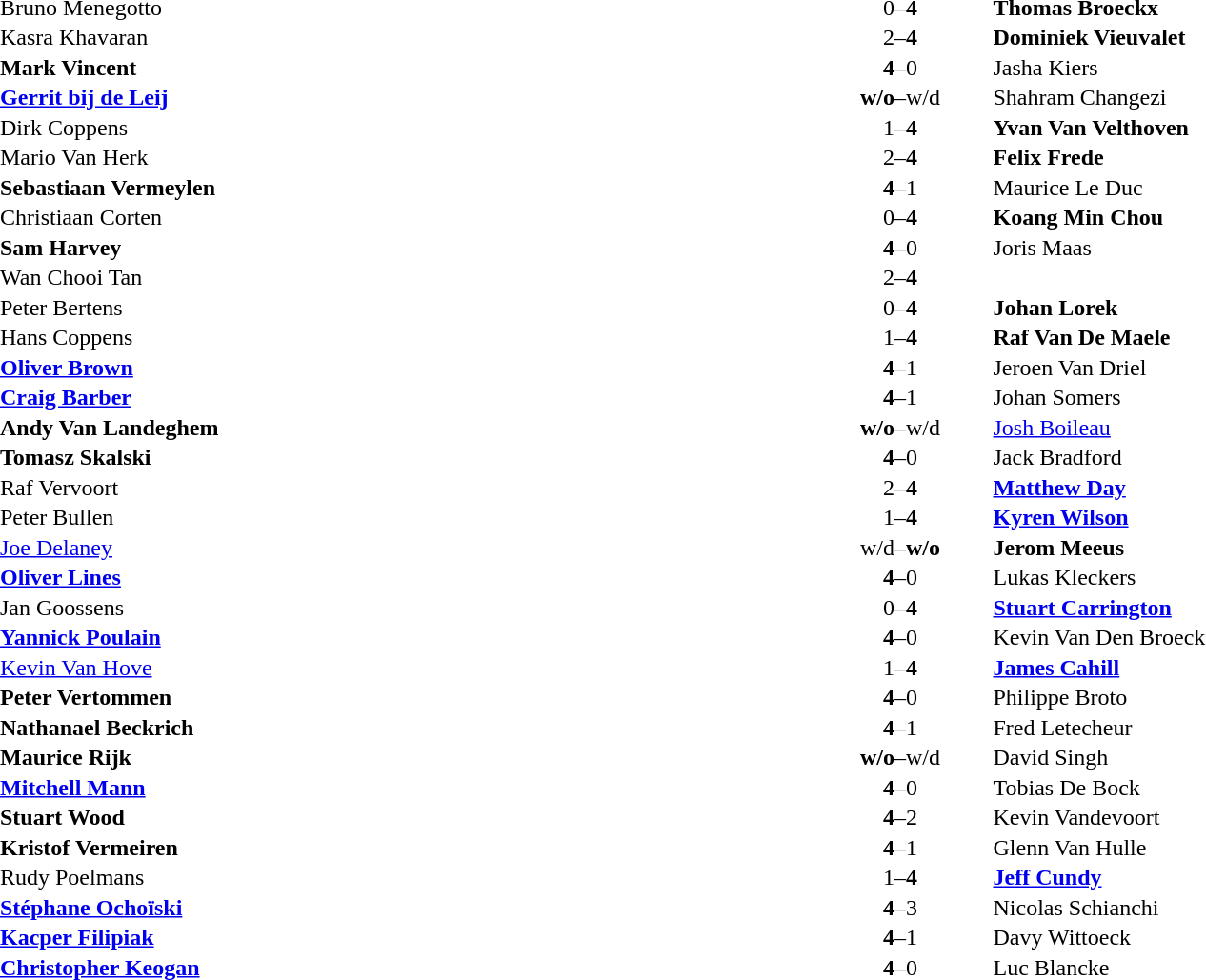<table width="100%" cellspacing="1">
<tr>
<th width=45%></th>
<th width=10%></th>
<th width=45%></th>
</tr>
<tr>
<td> Bruno Menegotto</td>
<td align="center">0–<strong>4</strong></td>
<td> <strong>Thomas Broeckx</strong></td>
</tr>
<tr>
<td> Kasra Khavaran</td>
<td align="center">2–<strong>4</strong></td>
<td> <strong>Dominiek Vieuvalet</strong></td>
</tr>
<tr>
<td> <strong>Mark Vincent</strong></td>
<td align="center"><strong>4</strong>–0</td>
<td> Jasha Kiers</td>
</tr>
<tr>
<td> <strong><a href='#'>Gerrit bij de Leij</a></strong></td>
<td align="center"><strong>w/o</strong>–w/d</td>
<td> Shahram Changezi</td>
</tr>
<tr>
<td> Dirk Coppens</td>
<td align="center">1–<strong>4</strong></td>
<td> <strong>Yvan Van Velthoven</strong></td>
</tr>
<tr>
<td> Mario Van Herk</td>
<td align="center">2–<strong>4</strong></td>
<td> <strong>Felix Frede</strong></td>
</tr>
<tr>
<td> <strong>Sebastiaan Vermeylen</strong></td>
<td align="center"><strong>4</strong>–1</td>
<td> Maurice Le Duc</td>
</tr>
<tr>
<td> Christiaan Corten</td>
<td align="center">0–<strong>4</strong></td>
<td> <strong>Koang Min Chou</strong></td>
</tr>
<tr>
<td> <strong>Sam Harvey</strong></td>
<td align="center"><strong>4</strong>–0</td>
<td> Joris Maas</td>
</tr>
<tr>
<td> Wan Chooi Tan</td>
<td align="center">2–<strong>4</strong></td>
<td></td>
</tr>
<tr>
<td> Peter Bertens</td>
<td align="center">0–<strong>4</strong></td>
<td> <strong>Johan Lorek</strong></td>
</tr>
<tr>
<td> Hans Coppens</td>
<td align="center">1–<strong>4</strong></td>
<td> <strong>Raf Van De Maele</strong></td>
</tr>
<tr>
<td> <strong><a href='#'>Oliver Brown</a></strong></td>
<td align="center"><strong>4</strong>–1</td>
<td> Jeroen Van Driel</td>
</tr>
<tr>
<td> <strong><a href='#'>Craig Barber</a></strong></td>
<td align="center"><strong>4</strong>–1</td>
<td> Johan Somers</td>
</tr>
<tr>
<td> <strong>Andy Van Landeghem</strong></td>
<td align="center"><strong>w/o</strong>–w/d</td>
<td> <a href='#'>Josh Boileau</a></td>
</tr>
<tr>
<td> <strong>Tomasz Skalski</strong></td>
<td align="center"><strong>4</strong>–0</td>
<td> Jack Bradford</td>
</tr>
<tr>
<td> Raf Vervoort</td>
<td align="center">2–<strong>4</strong></td>
<td> <strong><a href='#'>Matthew Day</a></strong></td>
</tr>
<tr>
<td> Peter Bullen</td>
<td align="center">1–<strong>4</strong></td>
<td> <strong><a href='#'>Kyren Wilson</a></strong></td>
</tr>
<tr>
<td> <a href='#'>Joe Delaney</a></td>
<td align="center">w/d–<strong>w/o</strong></td>
<td> <strong>Jerom Meeus</strong></td>
</tr>
<tr>
<td> <strong><a href='#'>Oliver Lines</a></strong></td>
<td align="center"><strong>4</strong>–0</td>
<td> Lukas Kleckers</td>
</tr>
<tr>
<td> Jan Goossens</td>
<td align="center">0–<strong>4</strong></td>
<td> <strong><a href='#'>Stuart Carrington</a></strong></td>
</tr>
<tr>
<td> <strong><a href='#'>Yannick Poulain</a></strong></td>
<td align="center"><strong>4</strong>–0</td>
<td> Kevin Van Den Broeck</td>
</tr>
<tr>
<td> <a href='#'>Kevin Van Hove</a></td>
<td align="center">1–<strong>4</strong></td>
<td> <strong><a href='#'>James Cahill</a></strong></td>
</tr>
<tr>
<td> <strong>Peter Vertommen</strong></td>
<td align="center"><strong>4</strong>–0</td>
<td> Philippe Broto</td>
</tr>
<tr>
<td> <strong>Nathanael Beckrich</strong></td>
<td align="center"><strong>4</strong>–1</td>
<td> Fred Letecheur</td>
</tr>
<tr>
<td> <strong>Maurice Rijk</strong></td>
<td align="center"><strong>w/o</strong>–w/d</td>
<td> David Singh</td>
</tr>
<tr>
<td> <strong><a href='#'>Mitchell Mann</a></strong></td>
<td align="center"><strong>4</strong>–0</td>
<td> Tobias De Bock</td>
</tr>
<tr>
<td> <strong>Stuart Wood</strong></td>
<td align="center"><strong>4</strong>–2</td>
<td> Kevin Vandevoort</td>
</tr>
<tr>
<td> <strong>Kristof Vermeiren</strong></td>
<td align="center"><strong>4</strong>–1</td>
<td> Glenn Van Hulle</td>
</tr>
<tr>
<td> Rudy Poelmans</td>
<td align="center">1–<strong>4</strong></td>
<td> <strong><a href='#'>Jeff Cundy</a></strong></td>
</tr>
<tr>
<td> <strong><a href='#'>Stéphane Ochoïski</a></strong></td>
<td align="center"><strong>4</strong>–3</td>
<td> Nicolas Schianchi</td>
</tr>
<tr>
<td> <strong><a href='#'>Kacper Filipiak</a></strong></td>
<td align="center"><strong>4</strong>–1</td>
<td> Davy Wittoeck</td>
</tr>
<tr>
<td> <strong><a href='#'>Christopher Keogan</a></strong></td>
<td align="center"><strong>4</strong>–0</td>
<td> Luc Blancke</td>
</tr>
</table>
